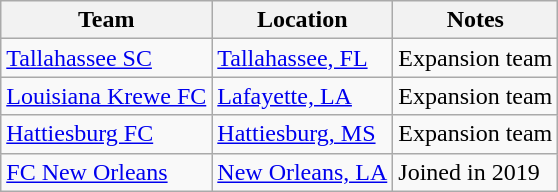<table class="wikitable">
<tr>
<th>Team</th>
<th>Location</th>
<th>Notes</th>
</tr>
<tr>
<td><a href='#'>Tallahassee SC</a></td>
<td><a href='#'>Tallahassee, FL</a></td>
<td>Expansion team</td>
</tr>
<tr>
<td><a href='#'>Louisiana Krewe FC</a></td>
<td><a href='#'>Lafayette, LA</a></td>
<td>Expansion team</td>
</tr>
<tr>
<td><a href='#'>Hattiesburg FC</a></td>
<td><a href='#'>Hattiesburg, MS</a></td>
<td>Expansion team</td>
</tr>
<tr>
<td><a href='#'>FC New Orleans</a></td>
<td><a href='#'>New Orleans, LA</a></td>
<td>Joined in 2019</td>
</tr>
</table>
